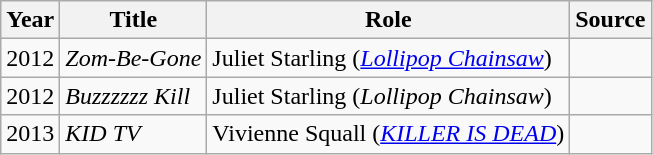<table class="wikitable sortable">
<tr>
<th>Year</th>
<th>Title</th>
<th>Role</th>
<th>Source</th>
</tr>
<tr>
<td>2012</td>
<td><em>Zom-Be-Gone</em></td>
<td>Juliet Starling (<em><a href='#'>Lollipop Chainsaw</a></em>)</td>
<td></td>
</tr>
<tr>
<td>2012</td>
<td><em>Buzzzzzz Kill</em></td>
<td>Juliet Starling (<em>Lollipop Chainsaw</em>)</td>
<td></td>
</tr>
<tr>
<td>2013</td>
<td><em>KID TV</em></td>
<td>Vivienne Squall (<em><a href='#'>KILLER IS DEAD</a></em>)</td>
<td></td>
</tr>
</table>
